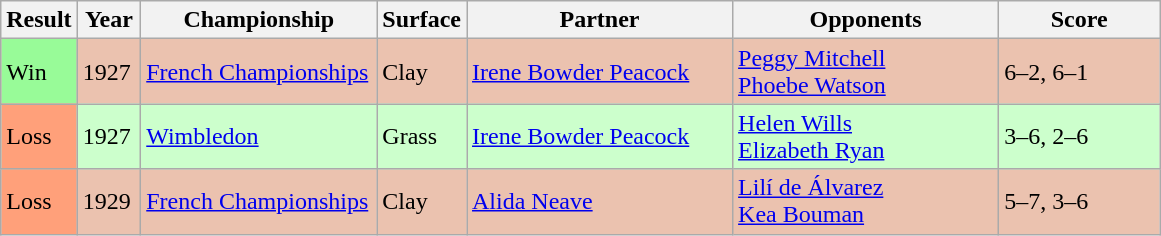<table class="sortable wikitable">
<tr>
<th style="width:40px">Result</th>
<th style="width:35px">Year</th>
<th style="width:150px">Championship</th>
<th style="width:50px">Surface</th>
<th style="width:170px">Partner</th>
<th style="width:170px">Opponents</th>
<th style="width:100px" class="unsortable">Score</th>
</tr>
<tr style="background:#ebc2af;">
<td style="background:#98fb98;">Win</td>
<td>1927</td>
<td><a href='#'>French Championships</a></td>
<td>Clay</td>
<td> <a href='#'>Irene Bowder Peacock</a></td>
<td> <a href='#'>Peggy Mitchell</a><br>  <a href='#'>Phoebe Watson</a></td>
<td>6–2, 6–1</td>
</tr>
<tr style="background:#cfc;">
<td style="background:#ffa07a;">Loss</td>
<td>1927</td>
<td><a href='#'>Wimbledon</a></td>
<td>Grass</td>
<td> <a href='#'>Irene Bowder Peacock</a></td>
<td> <a href='#'>Helen Wills</a><br> <a href='#'>Elizabeth Ryan</a></td>
<td>3–6, 2–6</td>
</tr>
<tr style="background:#ebc2af;">
<td style="background:#ffa07a;">Loss</td>
<td>1929</td>
<td><a href='#'>French Championships</a></td>
<td>Clay</td>
<td> <a href='#'>Alida Neave</a></td>
<td> <a href='#'>Lilí de Álvarez</a><br>  <a href='#'>Kea Bouman</a></td>
<td>5–7, 3–6</td>
</tr>
</table>
